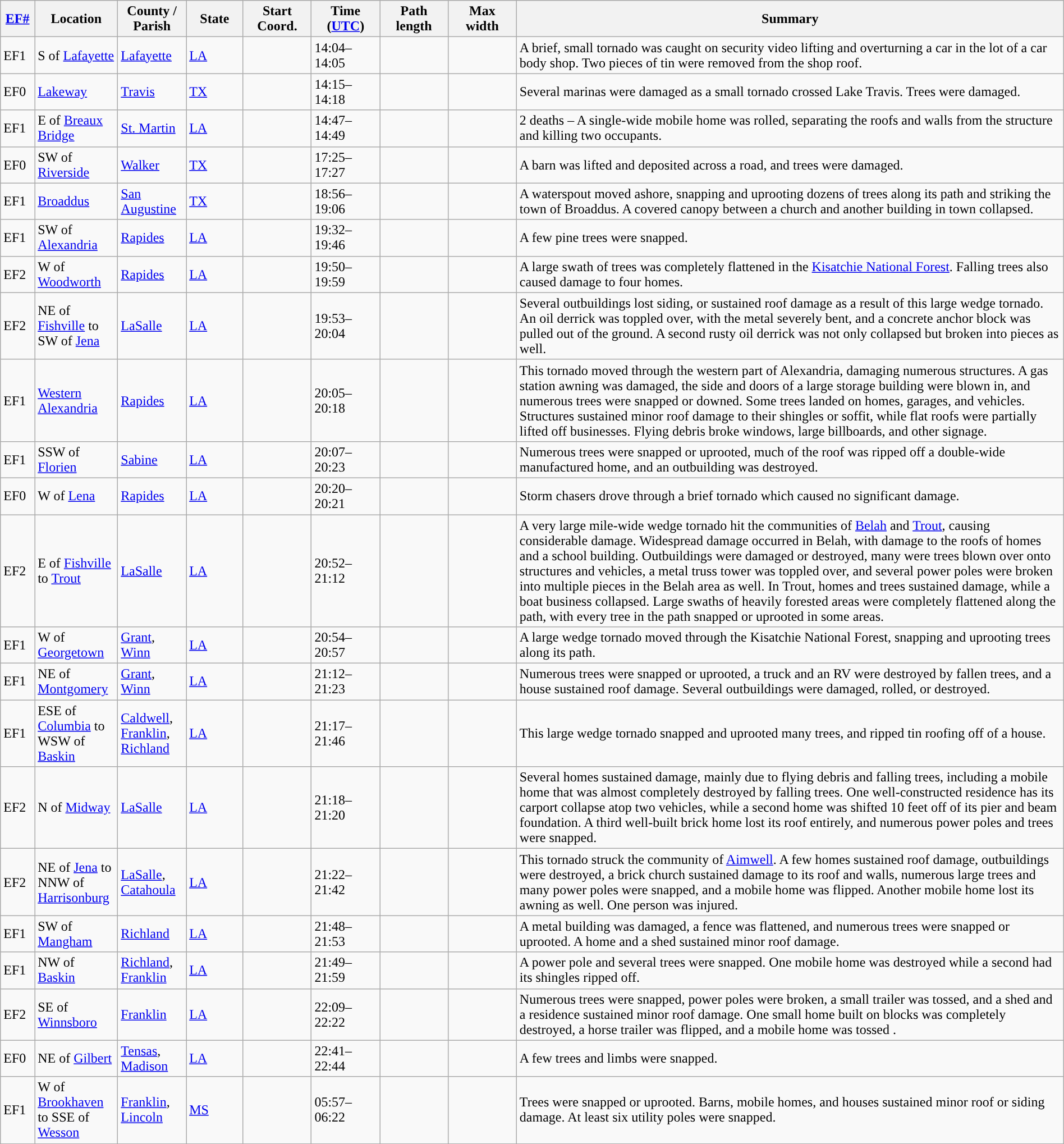<table class="wikitable sortable" style="width:100%;">
<tr>
<th scope="col"  style="width:3%; text-align:center;"><a href='#'>EF#</a></th>
<th scope="col"  style="width:7%; text-align:center;" class="unsortable">Location</th>
<th scope="col"  style="width:6%; text-align:center;" class="unsortable">County / Parish</th>
<th scope="col"  style="width:5%; text-align:center;">State</th>
<th scope="col"  style="width:6%; text-align:center;">Start Coord.</th>
<th scope="col"  style="width:6%; text-align:center;">Time (<a href='#'>UTC</a>)</th>
<th scope="col"  style="width:6%; text-align:center;">Path length</th>
<th scope="col"  style="width:6%; text-align:center;">Max width</th>
<th scope="col" class="unsortable" style="width:48%; text-align:center;">Summary</th>
</tr>
<tr>
<td>EF1</td>
<td>S of <a href='#'>Lafayette</a></td>
<td><a href='#'>Lafayette</a></td>
<td><a href='#'>LA</a></td>
<td></td>
<td>14:04–14:05</td>
<td></td>
<td></td>
<td>A brief, small tornado was caught on security video lifting and overturning a car in the lot of a car body shop. Two pieces of tin were removed from the shop roof.</td>
</tr>
<tr>
<td>EF0</td>
<td><a href='#'>Lakeway</a></td>
<td><a href='#'>Travis</a></td>
<td><a href='#'>TX</a></td>
<td></td>
<td>14:15–14:18</td>
<td></td>
<td></td>
<td>Several marinas were damaged as a small tornado crossed Lake Travis. Trees were damaged.</td>
</tr>
<tr>
<td>EF1</td>
<td>E of <a href='#'>Breaux Bridge</a></td>
<td><a href='#'>St. Martin</a></td>
<td><a href='#'>LA</a></td>
<td></td>
<td>14:47–14:49</td>
<td></td>
<td></td>
<td>2 deaths – A single-wide mobile home was rolled, separating the roofs and walls from the structure and killing two occupants.</td>
</tr>
<tr>
<td>EF0</td>
<td>SW of <a href='#'>Riverside</a></td>
<td><a href='#'>Walker</a></td>
<td><a href='#'>TX</a></td>
<td></td>
<td>17:25–17:27</td>
<td></td>
<td></td>
<td>A barn was lifted and deposited across a road, and trees were damaged.</td>
</tr>
<tr>
<td>EF1</td>
<td><a href='#'>Broaddus</a></td>
<td><a href='#'>San Augustine</a></td>
<td><a href='#'>TX</a></td>
<td></td>
<td>18:56–19:06</td>
<td></td>
<td></td>
<td>A waterspout moved ashore, snapping and uprooting dozens of trees along its path and striking the town of Broaddus. A covered canopy between a church and another building in town collapsed.</td>
</tr>
<tr>
<td>EF1</td>
<td>SW of <a href='#'>Alexandria</a></td>
<td><a href='#'>Rapides</a></td>
<td><a href='#'>LA</a></td>
<td></td>
<td>19:32–19:46</td>
<td></td>
<td></td>
<td>A few pine trees were snapped.</td>
</tr>
<tr>
<td>EF2</td>
<td>W of <a href='#'>Woodworth</a></td>
<td><a href='#'>Rapides</a></td>
<td><a href='#'>LA</a></td>
<td></td>
<td>19:50–19:59</td>
<td></td>
<td></td>
<td>A large swath of trees was completely flattened in the <a href='#'>Kisatchie National Forest</a>. Falling trees also caused damage to four homes.</td>
</tr>
<tr>
<td>EF2</td>
<td>NE of <a href='#'>Fishville</a> to SW of <a href='#'>Jena</a></td>
<td><a href='#'>LaSalle</a></td>
<td><a href='#'>LA</a></td>
<td></td>
<td>19:53–20:04</td>
<td></td>
<td></td>
<td>Several outbuildings lost siding, or sustained roof damage as a result of this large wedge tornado. An oil derrick was toppled over, with the metal severely bent, and a concrete anchor block was pulled out of the ground. A second rusty oil derrick was not only collapsed but broken into pieces as well.</td>
</tr>
<tr>
<td>EF1</td>
<td><a href='#'>Western Alexandria</a></td>
<td><a href='#'>Rapides</a></td>
<td><a href='#'>LA</a></td>
<td></td>
<td>20:05–20:18</td>
<td></td>
<td></td>
<td>This tornado moved through the western part of Alexandria, damaging numerous structures. A gas station awning was damaged, the side and doors of a large storage building were blown in, and numerous trees were snapped or downed. Some trees landed on homes, garages, and vehicles. Structures sustained minor roof damage to their shingles or soffit, while flat roofs were partially lifted off businesses. Flying debris broke windows, large billboards, and other signage.</td>
</tr>
<tr>
<td>EF1</td>
<td>SSW of <a href='#'>Florien</a></td>
<td><a href='#'>Sabine</a></td>
<td><a href='#'>LA</a></td>
<td></td>
<td>20:07–20:23</td>
<td></td>
<td></td>
<td>Numerous trees were snapped or uprooted, much of the roof was ripped off a double-wide manufactured home, and an outbuilding was destroyed.</td>
</tr>
<tr>
<td>EF0</td>
<td>W of <a href='#'>Lena</a></td>
<td><a href='#'>Rapides</a></td>
<td><a href='#'>LA</a></td>
<td></td>
<td>20:20–20:21</td>
<td></td>
<td></td>
<td>Storm chasers drove through a brief tornado which caused no significant damage.</td>
</tr>
<tr>
<td>EF2</td>
<td>E of <a href='#'>Fishville</a> to <a href='#'>Trout</a></td>
<td><a href='#'>LaSalle</a></td>
<td><a href='#'>LA</a></td>
<td></td>
<td>20:52–21:12</td>
<td></td>
<td></td>
<td>A very large mile-wide wedge tornado hit the communities of <a href='#'>Belah</a> and <a href='#'>Trout</a>, causing considerable damage. Widespread damage occurred in Belah, with damage to the roofs of homes and a school building. Outbuildings were damaged or destroyed, many were trees blown over onto structures and vehicles, a metal truss tower was toppled over, and several power poles were broken into multiple pieces in the Belah area as well. In Trout, homes and trees sustained damage, while a boat business collapsed. Large swaths of heavily forested areas were completely flattened along the path, with every tree in the path snapped or uprooted in some areas.</td>
</tr>
<tr>
<td>EF1</td>
<td>W of <a href='#'>Georgetown</a></td>
<td><a href='#'>Grant</a>, <a href='#'>Winn</a></td>
<td><a href='#'>LA</a></td>
<td></td>
<td>20:54–20:57</td>
<td></td>
<td></td>
<td>A large wedge tornado moved through the Kisatchie National Forest, snapping and uprooting trees along its path.</td>
</tr>
<tr>
<td>EF1</td>
<td>NE of <a href='#'>Montgomery</a></td>
<td><a href='#'>Grant</a>, <a href='#'>Winn</a></td>
<td><a href='#'>LA</a></td>
<td></td>
<td>21:12–21:23</td>
<td></td>
<td></td>
<td>Numerous trees were snapped or uprooted, a truck and an RV were destroyed by fallen trees, and a house sustained roof damage. Several outbuildings were damaged, rolled, or destroyed.</td>
</tr>
<tr>
<td>EF1</td>
<td>ESE of <a href='#'>Columbia</a> to WSW of <a href='#'>Baskin</a></td>
<td><a href='#'>Caldwell</a>, <a href='#'>Franklin</a>, <a href='#'>Richland</a></td>
<td><a href='#'>LA</a></td>
<td></td>
<td>21:17–21:46</td>
<td></td>
<td></td>
<td>This large wedge tornado snapped and uprooted many trees, and ripped tin roofing off of a house.<br></td>
</tr>
<tr>
<td>EF2</td>
<td>N of <a href='#'>Midway</a></td>
<td><a href='#'>LaSalle</a></td>
<td><a href='#'>LA</a></td>
<td></td>
<td>21:18–21:20</td>
<td></td>
<td></td>
<td>Several homes sustained damage, mainly due to flying debris and falling trees, including a mobile home that was almost completely destroyed by falling trees. One well-constructed residence has its carport collapse atop two vehicles, while a second home was shifted 10 feet off of its pier and beam foundation. A third well-built brick home lost its roof entirely, and numerous power poles and trees were snapped.</td>
</tr>
<tr>
<td>EF2</td>
<td>NE of <a href='#'>Jena</a> to NNW of <a href='#'>Harrisonburg</a></td>
<td><a href='#'>LaSalle</a>, <a href='#'>Catahoula</a></td>
<td><a href='#'>LA</a></td>
<td></td>
<td>21:22–21:42</td>
<td></td>
<td></td>
<td>This tornado struck the community of <a href='#'>Aimwell</a>. A few homes sustained roof damage, outbuildings were destroyed, a brick church sustained damage to its roof and walls, numerous large trees and many power poles were snapped, and a mobile home was flipped. Another mobile home lost its awning as well. One person was injured.</td>
</tr>
<tr>
<td>EF1</td>
<td>SW of <a href='#'>Mangham</a></td>
<td><a href='#'>Richland</a></td>
<td><a href='#'>LA</a></td>
<td></td>
<td>21:48–21:53</td>
<td></td>
<td></td>
<td>A metal building was damaged, a fence was flattened, and numerous trees were snapped or uprooted. A home and a shed sustained minor roof damage.</td>
</tr>
<tr>
<td>EF1</td>
<td>NW of <a href='#'>Baskin</a></td>
<td><a href='#'>Richland</a>, <a href='#'>Franklin</a></td>
<td><a href='#'>LA</a></td>
<td></td>
<td>21:49–21:59</td>
<td></td>
<td></td>
<td>A power pole and several trees were snapped. One mobile home was destroyed while a second had its shingles ripped off.</td>
</tr>
<tr>
<td>EF2</td>
<td>SE of <a href='#'>Winnsboro</a></td>
<td><a href='#'>Franklin</a></td>
<td><a href='#'>LA</a></td>
<td></td>
<td>22:09–22:22</td>
<td></td>
<td></td>
<td>Numerous trees were snapped, power poles were broken, a small trailer was tossed, and a shed and a residence sustained minor roof damage. One small home built on blocks was completely destroyed, a horse trailer was flipped, and a mobile home was tossed .</td>
</tr>
<tr>
<td>EF0</td>
<td>NE of <a href='#'>Gilbert</a></td>
<td><a href='#'>Tensas</a>, <a href='#'>Madison</a></td>
<td><a href='#'>LA</a></td>
<td></td>
<td>22:41–22:44</td>
<td></td>
<td></td>
<td>A few trees and limbs were snapped.</td>
</tr>
<tr>
<td>EF1</td>
<td>W of <a href='#'>Brookhaven</a> to SSE of <a href='#'>Wesson</a></td>
<td><a href='#'>Franklin</a>, <a href='#'>Lincoln</a></td>
<td><a href='#'>MS</a></td>
<td></td>
<td>05:57–06:22</td>
<td></td>
<td></td>
<td>Trees were snapped or uprooted. Barns, mobile homes, and houses sustained minor roof or siding damage. At least six utility poles were snapped.</td>
</tr>
<tr>
</tr>
</table>
